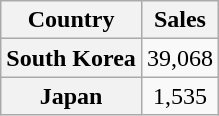<table class="wikitable plainrowheaders">
<tr>
<th>Country</th>
<th>Sales</th>
</tr>
<tr>
<th scope="row">South Korea</th>
<td align="center">39,068</td>
</tr>
<tr>
<th scope="row">Japan</th>
<td align="center">1,535</td>
</tr>
</table>
